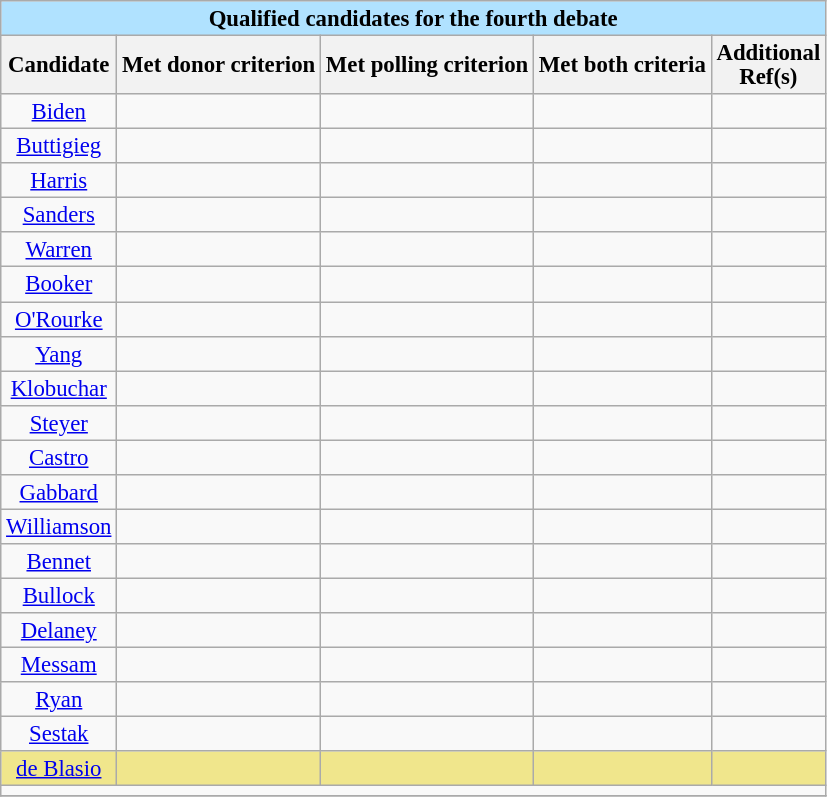<table class="wikitable sortable collapsible collapsed" style="text-align:center;font-size:95%;line-height:16px;">
<tr>
<td colspan="5" style="color:black; vertical-align:top; text-align:center; background-color:#B0E2FF;" class="table-no"><strong>Qualified candidates for the fourth debate</strong></td>
</tr>
<tr>
<th>Candidate</th>
<th>Met donor criterion<br></th>
<th>Met polling criterion<br></th>
<th>Met both criteria<br></th>
<th class="unsortable">Additional<br>Ref(s)</th>
</tr>
<tr>
<td><a href='#'>Biden</a></td>
<td><br></td>
<td><br></td>
<td></td>
<td></td>
</tr>
<tr>
<td><a href='#'>Buttigieg</a></td>
<td><br></td>
<td><br></td>
<td></td>
<td></td>
</tr>
<tr>
<td><a href='#'>Harris</a></td>
<td><br></td>
<td><br></td>
<td></td>
<td></td>
</tr>
<tr>
<td><a href='#'>Sanders</a></td>
<td><br></td>
<td><br></td>
<td></td>
<td></td>
</tr>
<tr>
<td><a href='#'>Warren</a></td>
<td><br></td>
<td><br></td>
<td></td>
<td></td>
</tr>
<tr>
<td><a href='#'>Booker</a></td>
<td><br></td>
<td><br></td>
<td></td>
<td></td>
</tr>
<tr>
<td><a href='#'>O'Rourke</a></td>
<td><br></td>
<td><br></td>
<td></td>
<td></td>
</tr>
<tr>
<td><a href='#'>Yang</a></td>
<td><br></td>
<td><br></td>
<td></td>
<td></td>
</tr>
<tr>
<td><a href='#'>Klobuchar</a></td>
<td><br></td>
<td><br></td>
<td></td>
<td></td>
</tr>
<tr>
<td><a href='#'>Steyer</a></td>
<td><br></td>
<td><br></td>
<td></td>
<td></td>
</tr>
<tr>
<td><a href='#'>Castro</a></td>
<td><br></td>
<td><br></td>
<td></td>
<td></td>
</tr>
<tr>
<td><a href='#'>Gabbard</a></td>
<td><br></td>
<td><br></td>
<td></td>
<td></td>
</tr>
<tr>
<td><a href='#'>Williamson</a></td>
<td><br></td>
<td><br></td>
<td></td>
<td></td>
</tr>
<tr>
<td><a href='#'>Bennet</a></td>
<td><br></td>
<td><br></td>
<td></td>
<td></td>
</tr>
<tr>
<td><a href='#'>Bullock</a></td>
<td><br></td>
<td><br></td>
<td></td>
<td></td>
</tr>
<tr>
<td><a href='#'>Delaney</a></td>
<td><br></td>
<td><br></td>
<td></td>
<td></td>
</tr>
<tr>
<td><a href='#'>Messam</a></td>
<td></td>
<td><br></td>
<td></td>
<td></td>
</tr>
<tr>
<td><a href='#'>Ryan</a></td>
<td><br></td>
<td><br></td>
<td></td>
<td></td>
</tr>
<tr>
<td><a href='#'>Sestak</a></td>
<td></td>
<td><br></td>
<td></td>
<td></td>
</tr>
<tr style="background:#f0e68c;">
<td><a href='#'>de Blasio</a></td>
<td><br></td>
<td><br></td>
<td></td>
<td></td>
</tr>
<tr>
<td colspan="5" class="table-no" style="text-align:left;"></td>
</tr>
<tr>
</tr>
</table>
